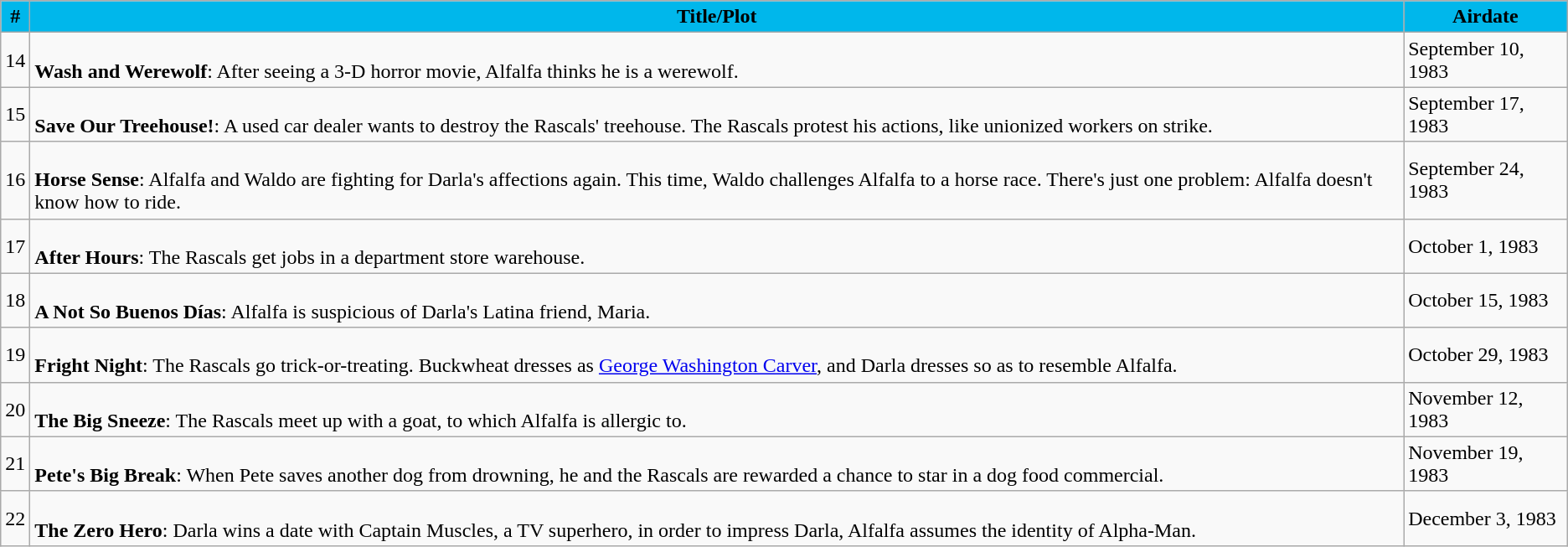<table class="wikitable">
<tr>
<th style="background-color: #00B7EB" width=10>#</th>
<th style="background-color: #00B7EB">Title/Plot</th>
<th style="background-color: #00B7EB">Airdate</th>
</tr>
<tr>
<td>14</td>
<td><br><strong>Wash and Werewolf</strong>: After seeing a 3-D horror movie, Alfalfa thinks he is a werewolf.</td>
<td>September 10, 1983</td>
</tr>
<tr>
<td>15</td>
<td><br><strong>Save Our Treehouse!</strong>: A used car dealer wants to destroy the Rascals' treehouse.  The Rascals protest his actions, like unionized workers on strike.</td>
<td>September 17, 1983</td>
</tr>
<tr>
<td>16</td>
<td><br><strong>Horse Sense</strong>: Alfalfa and Waldo are fighting for Darla's affections again. This time, Waldo challenges Alfalfa to a horse race. There's just one problem: Alfalfa doesn't know how to ride.</td>
<td>September 24, 1983</td>
</tr>
<tr>
<td>17</td>
<td><br><strong>After Hours</strong>: The Rascals get jobs in a department store warehouse.</td>
<td>October 1, 1983</td>
</tr>
<tr>
<td>18</td>
<td><br><strong>A Not So Buenos Días</strong>: Alfalfa is suspicious of Darla's Latina friend, Maria.</td>
<td>October 15, 1983</td>
</tr>
<tr>
<td>19</td>
<td><br><strong>Fright Night</strong>: The Rascals go trick-or-treating. Buckwheat dresses as <a href='#'>George Washington Carver</a>, and Darla dresses so as to resemble Alfalfa.</td>
<td>October 29, 1983</td>
</tr>
<tr>
<td>20</td>
<td><br><strong>The Big Sneeze</strong>: The Rascals meet up with a goat, to which Alfalfa is allergic to.</td>
<td>November 12, 1983</td>
</tr>
<tr>
<td>21</td>
<td><br><strong>Pete's Big Break</strong>: When Pete saves another dog from drowning, he and the Rascals are rewarded a chance to star in a dog food commercial.</td>
<td>November 19, 1983</td>
</tr>
<tr>
<td>22</td>
<td><br><strong>The Zero Hero</strong>: Darla wins a date with Captain Muscles, a TV superhero, in order to impress Darla, Alfalfa assumes the identity of Alpha-Man.</td>
<td>December 3, 1983</td>
</tr>
</table>
